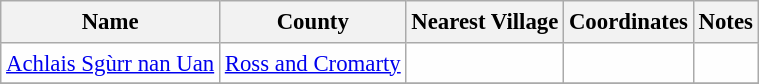<table class="wikitable sortable" style="table-layout:fixed;background-color:#FEFEFE;font-size:95%;padding:0.30em;line-height:1.35em;">
<tr>
<th scope="col">Name</th>
<th scope="col">County</th>
<th scope="col">Nearest Village</th>
<th scope="col" data-sort-type="number">Coordinates</th>
<th scope="col">Notes</th>
</tr>
<tr>
<td><a href='#'>Achlais Sgùrr nan Uan</a></td>
<td><a href='#'>Ross and Cromarty</a></td>
<td></td>
<td></td>
<td></td>
</tr>
<tr>
</tr>
</table>
